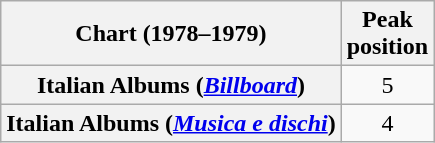<table class="wikitable plainrowheaders" style="text-align:center">
<tr>
<th scope="col">Chart (1978–1979)</th>
<th scope="col">Peak<br>position</th>
</tr>
<tr>
<th scope="row">Italian Albums (<em><a href='#'>Billboard</a></em>)</th>
<td>5</td>
</tr>
<tr>
<th scope="row">Italian Albums (<em><a href='#'>Musica e dischi</a></em>)</th>
<td>4</td>
</tr>
</table>
